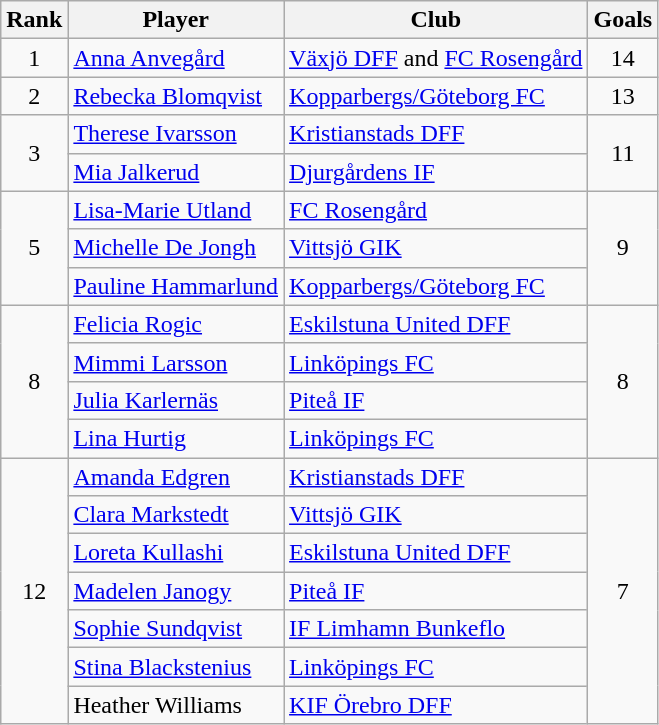<table class="wikitable sortable" style="text-align:center">
<tr>
<th>Rank</th>
<th>Player</th>
<th>Club</th>
<th>Goals</th>
</tr>
<tr>
<td>1</td>
<td align="left"> <a href='#'>Anna Anvegård</a></td>
<td align="left"><a href='#'>Växjö DFF</a> and <a href='#'>FC Rosengård</a></td>
<td>14</td>
</tr>
<tr>
<td>2</td>
<td align="left"> <a href='#'>Rebecka Blomqvist</a></td>
<td align="left"><a href='#'>Kopparbergs/Göteborg FC</a></td>
<td>13</td>
</tr>
<tr>
<td rowspan=2>3</td>
<td align="left"> <a href='#'>Therese Ivarsson</a></td>
<td align="left"><a href='#'>Kristianstads DFF</a></td>
<td rowspan=2>11</td>
</tr>
<tr>
<td align="left"> <a href='#'>Mia Jalkerud</a></td>
<td align="left"><a href='#'>Djurgårdens IF</a></td>
</tr>
<tr>
<td rowspan=3>5</td>
<td align="left"> <a href='#'>Lisa-Marie Utland</a></td>
<td align="left"><a href='#'>FC Rosengård</a></td>
<td rowspan=3>9</td>
</tr>
<tr>
<td align="left"> <a href='#'>Michelle De Jongh</a></td>
<td align="left"><a href='#'>Vittsjö GIK</a></td>
</tr>
<tr>
<td align="left"> <a href='#'>Pauline Hammarlund</a></td>
<td align="left"><a href='#'>Kopparbergs/Göteborg FC</a></td>
</tr>
<tr>
<td rowspan=4>8</td>
<td align="left"> <a href='#'>Felicia Rogic</a></td>
<td align="left"><a href='#'>Eskilstuna United DFF</a></td>
<td rowspan=4>8</td>
</tr>
<tr>
<td align="left"> <a href='#'>Mimmi Larsson</a></td>
<td align="left"><a href='#'>Linköpings FC</a></td>
</tr>
<tr>
<td align="left"> <a href='#'>Julia Karlernäs</a></td>
<td align="left"><a href='#'>Piteå IF</a></td>
</tr>
<tr>
<td align="left"> <a href='#'>Lina Hurtig</a></td>
<td align="left"><a href='#'>Linköpings FC</a></td>
</tr>
<tr>
<td rowspan=7>12</td>
<td align="left"> <a href='#'>Amanda Edgren</a></td>
<td align="left"><a href='#'>Kristianstads DFF</a></td>
<td rowspan=7>7</td>
</tr>
<tr>
<td align="left"> <a href='#'>Clara Markstedt</a></td>
<td align="left"><a href='#'>Vittsjö GIK</a></td>
</tr>
<tr>
<td align="left"> <a href='#'>Loreta Kullashi</a></td>
<td align="left"><a href='#'>Eskilstuna United DFF</a></td>
</tr>
<tr>
<td align="left"> <a href='#'>Madelen Janogy</a></td>
<td align="left"><a href='#'>Piteå IF</a></td>
</tr>
<tr>
<td align="left"> <a href='#'>Sophie Sundqvist</a></td>
<td align="left"><a href='#'>IF Limhamn Bunkeflo</a></td>
</tr>
<tr>
<td align="left"> <a href='#'>Stina Blackstenius</a></td>
<td align="left"><a href='#'>Linköpings FC</a></td>
</tr>
<tr>
<td align="left"> Heather Williams</td>
<td align="left"><a href='#'>KIF Örebro DFF</a></td>
</tr>
</table>
